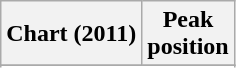<table class="wikitable sortable plainrowheaders" style="text-align:center">
<tr>
<th scope="col">Chart (2011)</th>
<th scope="col">Peak<br> position</th>
</tr>
<tr>
</tr>
<tr>
</tr>
<tr>
</tr>
<tr>
</tr>
<tr>
</tr>
<tr>
</tr>
<tr>
</tr>
<tr>
</tr>
<tr>
</tr>
<tr>
</tr>
<tr>
</tr>
<tr>
</tr>
<tr>
</tr>
<tr>
</tr>
<tr>
</tr>
<tr>
</tr>
<tr>
</tr>
<tr>
</tr>
<tr>
</tr>
<tr>
</tr>
</table>
